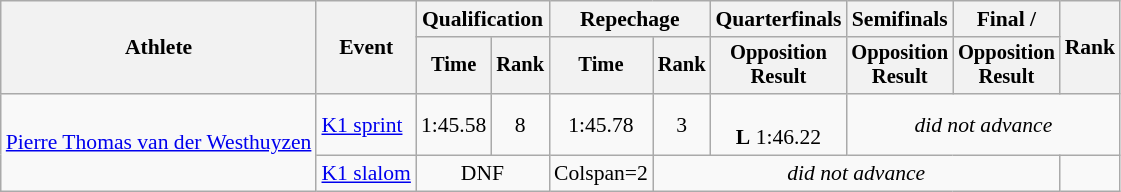<table class="wikitable" style="font-size:90%">
<tr>
<th rowspan=2>Athlete</th>
<th rowspan=2>Event</th>
<th colspan=2>Qualification</th>
<th colspan=2>Repechage</th>
<th>Quarterfinals</th>
<th>Semifinals</th>
<th>Final / </th>
<th rowspan=2>Rank</th>
</tr>
<tr style="font-size:95%">
<th>Time</th>
<th>Rank</th>
<th>Time</th>
<th>Rank</th>
<th>Opposition <br>Result</th>
<th>Opposition <br>Result</th>
<th>Opposition <br>Result</th>
</tr>
<tr align=center>
<td align=left rowspan=2><a href='#'>Pierre Thomas van der Westhuyzen</a></td>
<td align=left><a href='#'>K1 sprint</a></td>
<td>1:45.58</td>
<td>8</td>
<td>1:45.78</td>
<td>3</td>
<td><br> <strong>L</strong> 1:46.22</td>
<td Colspan=3><em>did not advance</em></td>
</tr>
<tr align=center>
<td align=left><a href='#'>K1 slalom</a></td>
<td Colspan=2>DNF</td>
<td>Colspan=2 </td>
<td Colspan=4><em>did not advance</em></td>
</tr>
</table>
